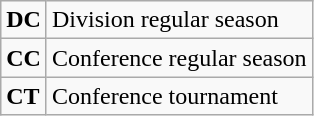<table class="wikitable">
<tr>
<td><strong>DC</strong></td>
<td>Division regular season</td>
</tr>
<tr>
<td><strong>CC</strong></td>
<td>Conference regular season</td>
</tr>
<tr>
<td><strong>CT</strong></td>
<td>Conference tournament</td>
</tr>
</table>
